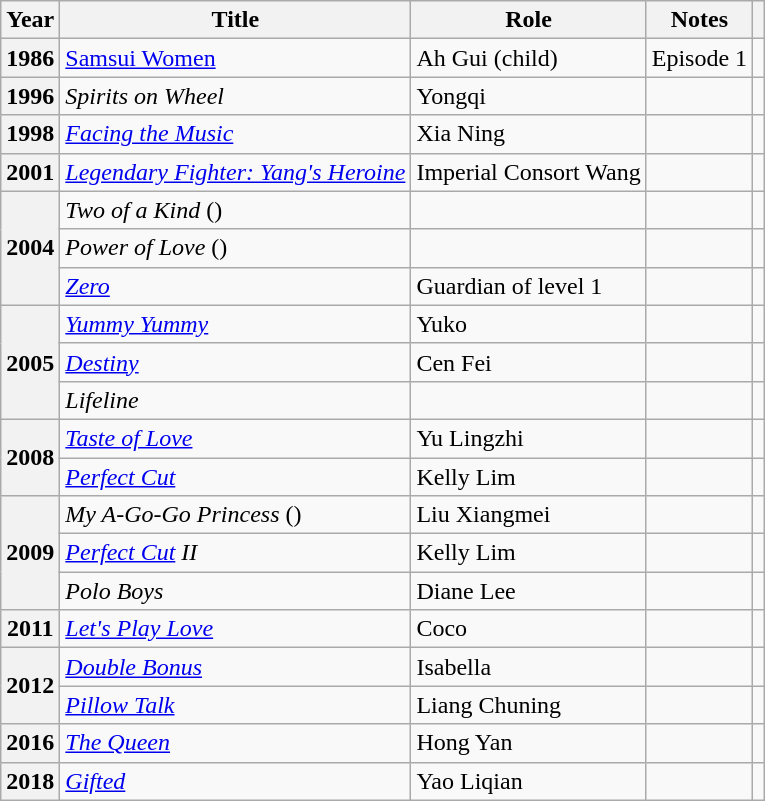<table class="wikitable sortable plainrowheaders">
<tr>
<th scope="col">Year</th>
<th scope="col">Title</th>
<th scope="col">Role</th>
<th scope="col" class="unsortable">Notes</th>
<th scope="col" class="unsortable"></th>
</tr>
<tr>
<th scope="row">1986</th>
<td><a href='#'>Samsui Women</a></td>
<td>Ah Gui (child)</td>
<td>Episode 1</td>
<td></td>
</tr>
<tr>
<th scope="row">1996</th>
<td><em>Spirits on Wheel</em></td>
<td>Yongqi</td>
<td></td>
<td></td>
</tr>
<tr>
<th scope="row">1998</th>
<td><em><a href='#'>Facing the Music</a></em></td>
<td>Xia Ning</td>
<td></td>
<td></td>
</tr>
<tr>
<th scope="row">2001</th>
<td><em><a href='#'>Legendary Fighter: Yang's Heroine</a></em></td>
<td>Imperial Consort Wang</td>
<td></td>
<td></td>
</tr>
<tr>
<th scope="row" rowspan="3">2004</th>
<td><em>Two of a Kind</em> ()</td>
<td></td>
<td></td>
<td></td>
</tr>
<tr>
<td><em>Power of Love</em> ()</td>
<td></td>
<td></td>
<td></td>
</tr>
<tr>
<td><em><a href='#'>Zero</a></em></td>
<td>Guardian of level 1</td>
<td></td>
<td></td>
</tr>
<tr>
<th scope="row" rowspan="3">2005</th>
<td><em><a href='#'>Yummy Yummy</a></em></td>
<td>Yuko</td>
<td></td>
<td></td>
</tr>
<tr>
<td><em><a href='#'>Destiny</a></em></td>
<td>Cen Fei</td>
<td></td>
<td></td>
</tr>
<tr>
<td><em>Lifeline</em></td>
<td></td>
<td></td>
<td></td>
</tr>
<tr>
<th scope="row" rowspan="2">2008</th>
<td><em><a href='#'>Taste of Love</a></em></td>
<td>Yu Lingzhi</td>
<td></td>
</tr>
<tr>
<td><em><a href='#'>Perfect Cut</a></em></td>
<td>Kelly Lim</td>
<td></td>
<td></td>
</tr>
<tr>
<th scope="row" rowspan="3">2009</th>
<td><em>My A-Go-Go Princess</em> ()</td>
<td>Liu Xiangmei</td>
<td></td>
<td></td>
</tr>
<tr>
<td><em><a href='#'>Perfect Cut</a> II</em></td>
<td>Kelly Lim</td>
<td></td>
<td></td>
</tr>
<tr>
<td><em>Polo Boys</em></td>
<td>Diane Lee</td>
<td></td>
<td></td>
</tr>
<tr>
<th scope="row">2011</th>
<td><em><a href='#'>Let's Play Love</a></em></td>
<td>Coco</td>
<td></td>
<td></td>
</tr>
<tr>
<th scope="row" rowspan="2">2012</th>
<td><em><a href='#'>Double Bonus</a></em></td>
<td>Isabella</td>
<td></td>
<td></td>
</tr>
<tr>
<td><em><a href='#'>Pillow Talk</a></em></td>
<td>Liang Chuning</td>
<td></td>
<td></td>
</tr>
<tr>
<th scope="row" rowspan="1">2016</th>
<td><em><a href='#'>The Queen</a></em></td>
<td>Hong Yan</td>
<td></td>
<td></td>
</tr>
<tr>
<th scope="row" rowspan="1">2018</th>
<td><em><a href='#'>Gifted</a></em></td>
<td>Yao Liqian</td>
<td></td>
<td></td>
</tr>
</table>
